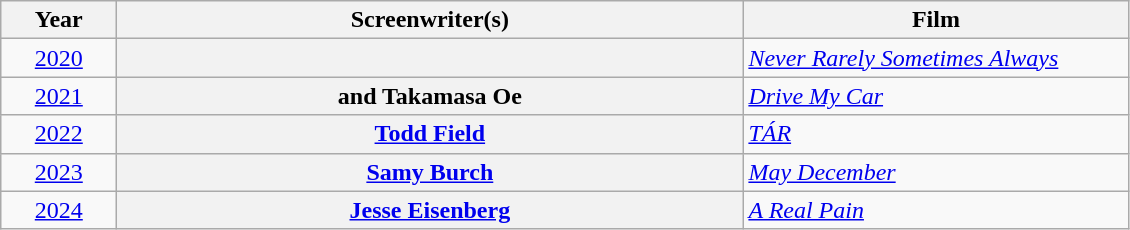<table class="sortable wikitable plainrowheaders">
<tr>
<th scope="col" width=70>Year</th>
<th scope="col" width=410>Screenwriter(s)</th>
<th scope="col" width=250>Film</th>
</tr>
<tr>
<td style="text-align:center;"><a href='#'>2020</a></td>
<th scope=row></th>
<td><em><a href='#'>Never Rarely Sometimes Always</a></em></td>
</tr>
<tr>
<td style="text-align:center;"><a href='#'>2021</a></td>
<th scope=row> and Takamasa Oe</th>
<td><em><a href='#'>Drive My Car</a></em></td>
</tr>
<tr>
<td style="text-align:center;"><a href='#'>2022</a></td>
<th scope=row><a href='#'>Todd Field</a></th>
<td><em><a href='#'>TÁR</a></em></td>
</tr>
<tr>
<td style="text-align:center;"><a href='#'>2023</a></td>
<th scope=row><a href='#'>Samy Burch</a></th>
<td><em><a href='#'>May December</a></em></td>
</tr>
<tr>
<td style="text-align:center;"><a href='#'>2024</a></td>
<th scope=row><a href='#'>Jesse Eisenberg</a></th>
<td><em><a href='#'>A Real Pain</a></em></td>
</tr>
</table>
